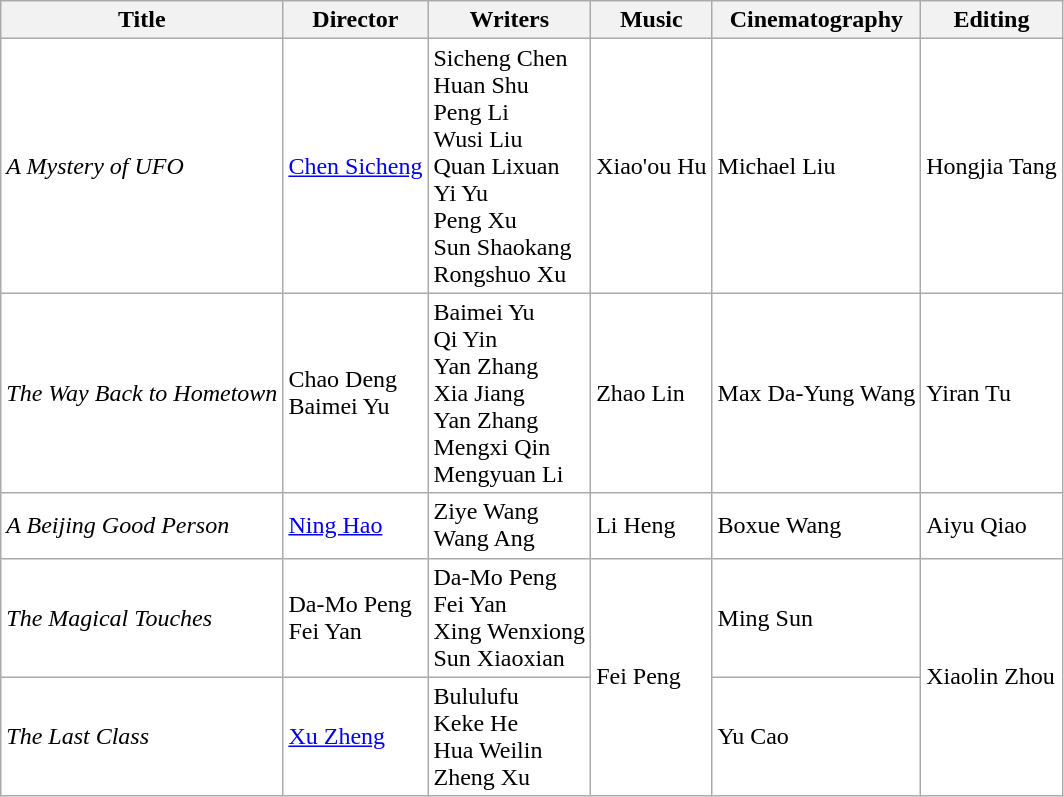<table style="background:#ffffff;" class="wikitable">
<tr>
<th>Title</th>
<th>Director</th>
<th>Writers</th>
<th>Music</th>
<th>Cinematography</th>
<th>Editing</th>
</tr>
<tr>
<td><em>A Mystery of UFO</em></td>
<td><a href='#'>Chen Sicheng</a></td>
<td>Sicheng Chen<br>Huan Shu<br>Peng Li<br>Wusi Liu<br>Quan Lixuan<br>Yi Yu<br>Peng Xu<br>Sun Shaokang<br>Rongshuo Xu</td>
<td>Xiao'ou Hu</td>
<td>Michael Liu</td>
<td>Hongjia Tang</td>
</tr>
<tr>
<td><em>The Way Back to Hometown</em></td>
<td>Chao Deng<br>Baimei Yu</td>
<td>Baimei Yu<br>Qi Yin<br>Yan Zhang<br>Xia Jiang<br>Yan Zhang<br>Mengxi Qin<br>Mengyuan Li</td>
<td>Zhao Lin</td>
<td>Max Da-Yung Wang</td>
<td>Yiran Tu</td>
</tr>
<tr>
<td><em>A Beijing Good Person</em></td>
<td><a href='#'>Ning Hao</a></td>
<td>Ziye Wang<br>Wang Ang</td>
<td>Li Heng</td>
<td>Boxue Wang</td>
<td>Aiyu Qiao</td>
</tr>
<tr>
<td><em>The Magical Touches</em></td>
<td>Da-Mo Peng<br>Fei Yan</td>
<td>Da-Mo Peng<br>Fei Yan<br>Xing Wenxiong<br>Sun Xiaoxian</td>
<td rowspan="2">Fei Peng</td>
<td>Ming Sun</td>
<td rowspan="2">Xiaolin Zhou</td>
</tr>
<tr>
<td><em>The Last Class</em></td>
<td><a href='#'>Xu Zheng</a></td>
<td>Bululufu<br>Keke He<br>Hua Weilin<br>Zheng Xu</td>
<td>Yu Cao</td>
</tr>
</table>
